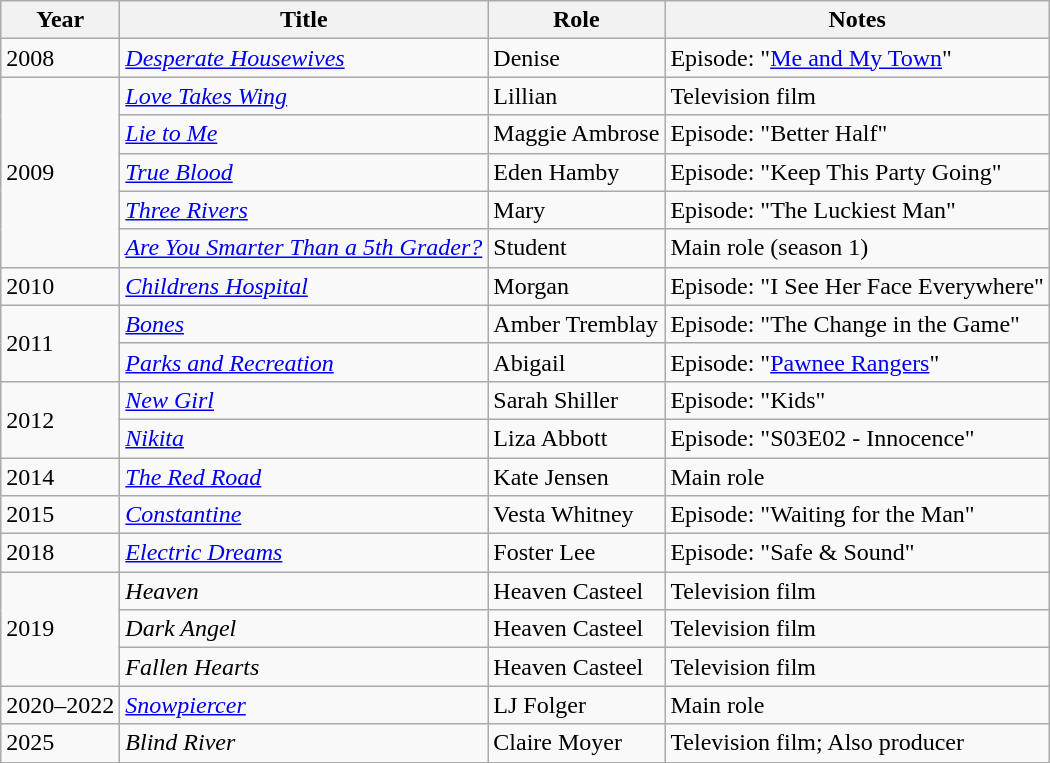<table class="wikitable sortable">
<tr>
<th>Year</th>
<th>Title</th>
<th>Role</th>
<th class="unsortable">Notes</th>
</tr>
<tr>
<td>2008</td>
<td><em><a href='#'>Desperate Housewives</a></em></td>
<td>Denise</td>
<td>Episode: "<a href='#'>Me and My Town</a>"</td>
</tr>
<tr>
<td rowspan="5">2009</td>
<td><em><a href='#'>Love Takes Wing</a></em></td>
<td>Lillian</td>
<td>Television film</td>
</tr>
<tr>
<td><em><a href='#'>Lie to Me</a></em></td>
<td>Maggie Ambrose</td>
<td>Episode: "Better Half"</td>
</tr>
<tr>
<td><em><a href='#'>True Blood</a></em></td>
<td>Eden Hamby</td>
<td>Episode: "Keep This Party Going"</td>
</tr>
<tr>
<td><em><a href='#'>Three Rivers</a></em></td>
<td>Mary</td>
<td>Episode: "The Luckiest Man"</td>
</tr>
<tr>
<td><em><a href='#'>Are You Smarter Than a 5th Grader?</a></em></td>
<td>Student</td>
<td>Main role (season 1)</td>
</tr>
<tr>
<td>2010</td>
<td><em><a href='#'>Childrens Hospital</a></em></td>
<td>Morgan</td>
<td>Episode: "I See Her Face Everywhere"</td>
</tr>
<tr>
<td rowspan="2">2011</td>
<td><em><a href='#'>Bones</a></em></td>
<td>Amber Tremblay</td>
<td>Episode: "The Change in the Game"</td>
</tr>
<tr>
<td><em><a href='#'>Parks and Recreation</a></em></td>
<td>Abigail</td>
<td>Episode: "<a href='#'>Pawnee Rangers</a>"</td>
</tr>
<tr>
<td rowspan="2">2012</td>
<td><em><a href='#'>New Girl</a></em></td>
<td>Sarah Shiller</td>
<td>Episode: "Kids"</td>
</tr>
<tr>
<td><em><a href='#'>Nikita</a></em></td>
<td>Liza Abbott</td>
<td>Episode: "S03E02 - Innocence"</td>
</tr>
<tr>
<td>2014</td>
<td><em><a href='#'>The Red Road</a></em></td>
<td>Kate Jensen</td>
<td>Main role</td>
</tr>
<tr>
<td>2015</td>
<td><em><a href='#'>Constantine</a></em></td>
<td>Vesta Whitney</td>
<td>Episode: "Waiting for the Man"</td>
</tr>
<tr>
<td>2018</td>
<td><em><a href='#'>Electric Dreams</a></em></td>
<td>Foster Lee</td>
<td>Episode: "Safe & Sound"</td>
</tr>
<tr>
<td rowspan="3">2019</td>
<td><em>Heaven</em></td>
<td>Heaven Casteel</td>
<td>Television film</td>
</tr>
<tr>
<td><em>Dark Angel</em></td>
<td>Heaven Casteel</td>
<td>Television film</td>
</tr>
<tr>
<td><em>Fallen Hearts</em></td>
<td>Heaven Casteel</td>
<td>Television film</td>
</tr>
<tr>
<td>2020–2022</td>
<td><em><a href='#'>Snowpiercer</a></em></td>
<td>LJ Folger</td>
<td>Main role</td>
</tr>
<tr>
<td>2025</td>
<td><em>Blind River</em></td>
<td>Claire Moyer</td>
<td>Television film; Also producer</td>
</tr>
</table>
